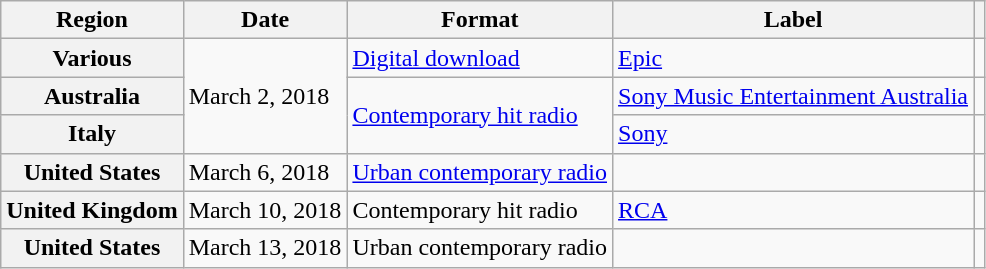<table class="wikitable plainrowheaders">
<tr>
<th scope="col">Region</th>
<th scope="col">Date</th>
<th scope="col">Format</th>
<th scope="col">Label</th>
<th scope="col"></th>
</tr>
<tr>
<th scope="row">Various</th>
<td rowspan="3">March 2, 2018</td>
<td><a href='#'>Digital download</a></td>
<td><a href='#'>Epic</a></td>
<td></td>
</tr>
<tr>
<th scope="row">Australia</th>
<td rowspan="2"><a href='#'>Contemporary hit radio</a></td>
<td><a href='#'>Sony Music Entertainment Australia</a></td>
<td></td>
</tr>
<tr>
<th scope="row">Italy</th>
<td><a href='#'>Sony</a></td>
<td></td>
</tr>
<tr>
<th scope="row">United States</th>
<td>March 6, 2018</td>
<td><a href='#'>Urban contemporary radio</a></td>
<td></td>
<td></td>
</tr>
<tr>
<th scope="row">United Kingdom</th>
<td>March 10, 2018</td>
<td>Contemporary hit radio</td>
<td><a href='#'>RCA</a></td>
<td></td>
</tr>
<tr>
<th scope="row">United States</th>
<td>March 13, 2018</td>
<td>Urban contemporary radio</td>
<td></td>
<td></td>
</tr>
</table>
